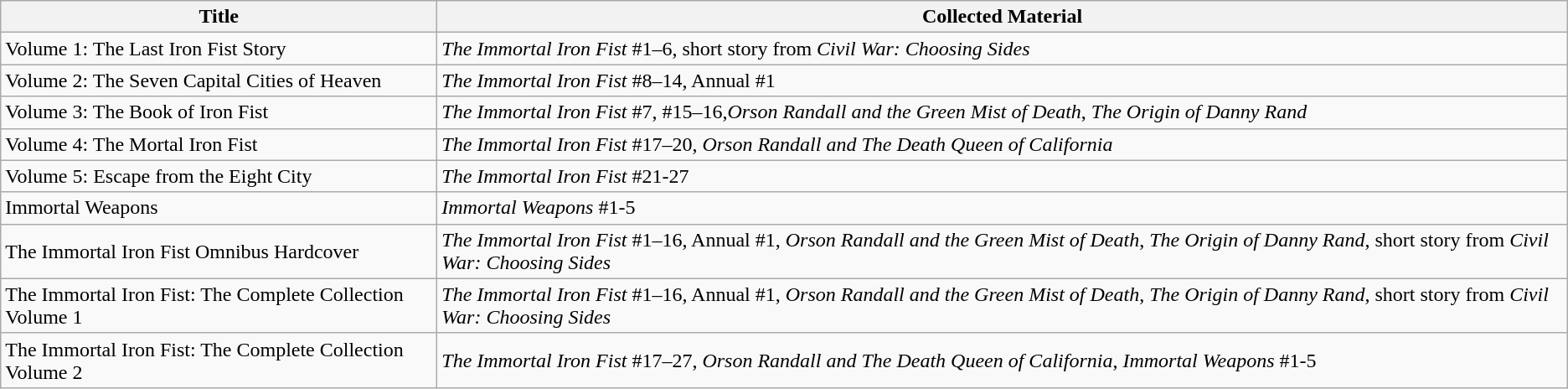<table class="wikitable">
<tr>
<th>Title</th>
<th>Collected Material</th>
</tr>
<tr>
<td>Volume 1: The Last Iron Fist Story</td>
<td><em>The Immortal Iron Fist</em> #1–6, short story from <em>Civil War: Choosing Sides</em></td>
</tr>
<tr>
<td>Volume 2: The Seven Capital Cities of Heaven</td>
<td><em>The Immortal Iron Fist</em> #8–14, Annual #1</td>
</tr>
<tr>
<td>Volume 3: The Book of Iron Fist</td>
<td><em>The Immortal Iron Fist</em> #7, #15–16,<em>Orson Randall and the Green Mist of Death</em>, <em>The Origin of Danny Rand</em></td>
</tr>
<tr>
<td>Volume 4: The Mortal Iron Fist</td>
<td><em>The Immortal Iron Fist</em> #17–20, <em>Orson Randall and The Death Queen of California</em></td>
</tr>
<tr>
<td>Volume 5: Escape from the Eight City</td>
<td><em>The Immortal Iron Fist</em> #21-27</td>
</tr>
<tr>
<td>Immortal Weapons</td>
<td><em>Immortal Weapons</em> #1-5</td>
</tr>
<tr>
<td>The Immortal Iron Fist Omnibus Hardcover</td>
<td><em>The Immortal Iron Fist</em> #1–16, Annual #1, <em>Orson Randall and the Green Mist of Death</em>, <em>The Origin of Danny Rand</em>, short story from <em>Civil War: Choosing Sides</em></td>
</tr>
<tr>
<td>The Immortal Iron Fist: The Complete Collection Volume 1</td>
<td><em>The Immortal Iron Fist</em> #1–16, Annual #1, <em>Orson Randall and the Green Mist of Death</em>, <em>The Origin of Danny Rand</em>, short story from <em>Civil War: Choosing Sides</em></td>
</tr>
<tr>
<td>The Immortal Iron Fist: The Complete Collection Volume 2</td>
<td><em>The Immortal Iron Fist</em> #17–27, <em>Orson Randall and The Death Queen of California</em>, <em>Immortal Weapons</em> #1-5</td>
</tr>
</table>
